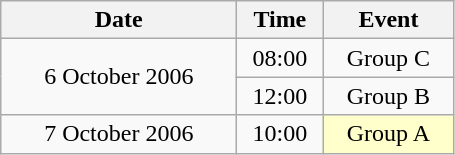<table class = "wikitable" style="text-align:center;">
<tr>
<th width=150>Date</th>
<th width=50>Time</th>
<th width=80>Event</th>
</tr>
<tr>
<td rowspan=2>6 October 2006</td>
<td>08:00</td>
<td>Group C</td>
</tr>
<tr>
<td>12:00</td>
<td>Group B</td>
</tr>
<tr>
<td>7 October 2006</td>
<td>10:00</td>
<td bgcolor=ffffcc>Group A</td>
</tr>
</table>
